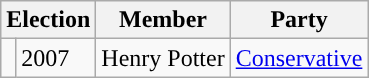<table class="wikitable">
<tr>
<th colspan="2">Election</th>
<th>Member</th>
<th>Party</th>
</tr>
<tr>
<td style="background-color: "></td>
<td>2007</td>
<td>Henry Potter</td>
<td><a href='#'>Conservative</a></td>
</tr>
</table>
